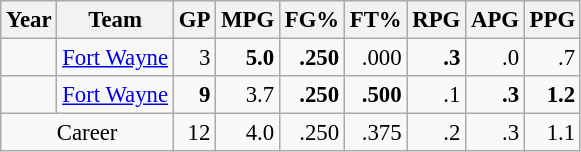<table class="wikitable sortable" style="font-size:95%; text-align:right;">
<tr>
<th>Year</th>
<th>Team</th>
<th>GP</th>
<th>MPG</th>
<th>FG%</th>
<th>FT%</th>
<th>RPG</th>
<th>APG</th>
<th>PPG</th>
</tr>
<tr>
<td style="text-align:left;"></td>
<td style="text-align:left;"><a href='#'>Fort Wayne</a></td>
<td>3</td>
<td><strong>5.0</strong></td>
<td><strong>.250</strong></td>
<td>.000</td>
<td><strong>.3</strong></td>
<td>.0</td>
<td>.7</td>
</tr>
<tr>
<td style="text-align:left;"></td>
<td style="text-align:left;"><a href='#'>Fort Wayne</a></td>
<td><strong>9</strong></td>
<td>3.7</td>
<td><strong>.250</strong></td>
<td><strong>.500</strong></td>
<td>.1</td>
<td><strong>.3</strong></td>
<td><strong>1.2</strong></td>
</tr>
<tr>
<td colspan="2" style="text-align:center;">Career</td>
<td>12</td>
<td>4.0</td>
<td>.250</td>
<td>.375</td>
<td>.2</td>
<td>.3</td>
<td>1.1</td>
</tr>
</table>
